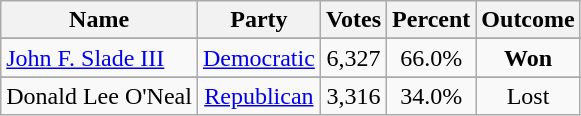<table class=wikitable style="text-align:center">
<tr>
<th>Name</th>
<th>Party</th>
<th>Votes</th>
<th>Percent</th>
<th>Outcome</th>
</tr>
<tr>
</tr>
<tr>
<td align=left><a href='#'>John F. Slade III</a></td>
<td><a href='#'>Democratic</a></td>
<td>6,327</td>
<td>66.0%</td>
<td><strong>Won</strong></td>
</tr>
<tr>
</tr>
<tr>
<td align=left>Donald Lee O'Neal</td>
<td><a href='#'>Republican</a></td>
<td>3,316</td>
<td>34.0%</td>
<td>Lost</td>
</tr>
</table>
